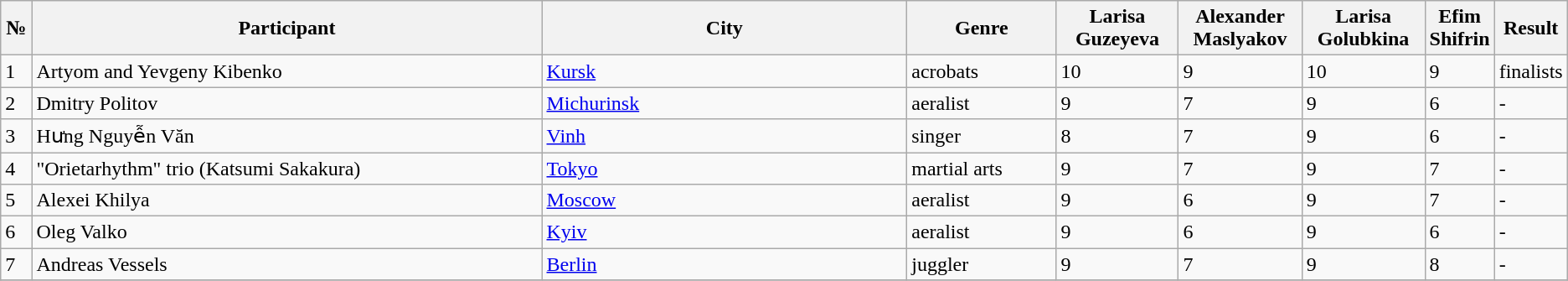<table class="wikitable">
<tr>
<th width="2%">№</th>
<th width="35%">Participant</th>
<th width="25%">City</th>
<th width="10%">Genre</th>
<th width="8%">Larisa Guzeyeva</th>
<th width="8%">Alexander Maslyakov</th>
<th width="8%">Larisa Golubkina</th>
<th width="8%">Efim Shifrin</th>
<th width="8%">Result</th>
</tr>
<tr>
<td>1</td>
<td>Artyom and Yevgeny Kibenko</td>
<td><a href='#'>Kursk</a></td>
<td>acrobats</td>
<td>10</td>
<td>9</td>
<td>10</td>
<td>9</td>
<td>finalists</td>
</tr>
<tr>
<td>2</td>
<td>Dmitry Politov</td>
<td><a href='#'>Michurinsk</a></td>
<td>aeralist</td>
<td>9</td>
<td>7</td>
<td>9</td>
<td>6</td>
<td>-</td>
</tr>
<tr>
<td>3</td>
<td>Hưng Nguyễn Văn</td>
<td><a href='#'>Vinh</a></td>
<td>singer</td>
<td>8</td>
<td>7</td>
<td>9</td>
<td>6</td>
<td>-</td>
</tr>
<tr>
<td>4</td>
<td>"Orietarhythm" trio (Katsumi Sakakura)</td>
<td><a href='#'>Tokyo</a></td>
<td>martial arts</td>
<td>9</td>
<td>7</td>
<td>9</td>
<td>7</td>
<td>-</td>
</tr>
<tr>
<td>5</td>
<td>Alexei Khilya</td>
<td><a href='#'>Moscow</a></td>
<td>aeralist</td>
<td>9</td>
<td>6</td>
<td>9</td>
<td>7</td>
<td>-</td>
</tr>
<tr>
<td>6</td>
<td>Oleg Valko</td>
<td><a href='#'>Kyiv</a></td>
<td>aeralist</td>
<td>9</td>
<td>6</td>
<td>9</td>
<td>6</td>
<td>-</td>
</tr>
<tr>
<td>7</td>
<td>Andreas Vessels</td>
<td><a href='#'>Berlin</a></td>
<td>juggler</td>
<td>9</td>
<td>7</td>
<td>9</td>
<td>8</td>
<td>-</td>
</tr>
<tr>
</tr>
</table>
